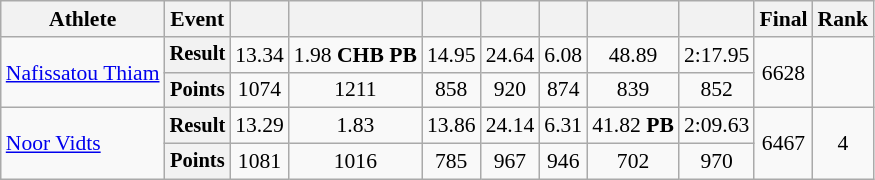<table class=wikitable style=font-size:90%>
<tr>
<th>Athlete</th>
<th>Event</th>
<th></th>
<th></th>
<th></th>
<th></th>
<th></th>
<th></th>
<th></th>
<th>Final</th>
<th>Rank</th>
</tr>
<tr align=center>
<td rowspan=2 align=left><a href='#'>Nafissatou Thiam</a></td>
<th style=font-size:95%>Result</th>
<td>13.34</td>
<td>1.98 <strong>CHB</strong> <strong>PB</strong></td>
<td>14.95</td>
<td>24.64</td>
<td>6.08</td>
<td>48.89</td>
<td>2:17.95</td>
<td rowspan=2>6628</td>
<td rowspan=2></td>
</tr>
<tr align=center>
<th style=font-size:95%>Points</th>
<td>1074</td>
<td>1211</td>
<td>858</td>
<td>920</td>
<td>874</td>
<td>839</td>
<td>852</td>
</tr>
<tr align=center>
<td rowspan=2 align=left><a href='#'>Noor Vidts</a></td>
<th style=font-size:95%>Result</th>
<td>13.29</td>
<td>1.83</td>
<td>13.86</td>
<td>24.14</td>
<td>6.31</td>
<td>41.82 <strong>PB</strong></td>
<td>2:09.63</td>
<td rowspan=2>6467</td>
<td rowspan=2>4</td>
</tr>
<tr align=center>
<th style=font-size:95%>Points</th>
<td>1081</td>
<td>1016</td>
<td>785</td>
<td>967</td>
<td>946</td>
<td>702</td>
<td>970</td>
</tr>
</table>
